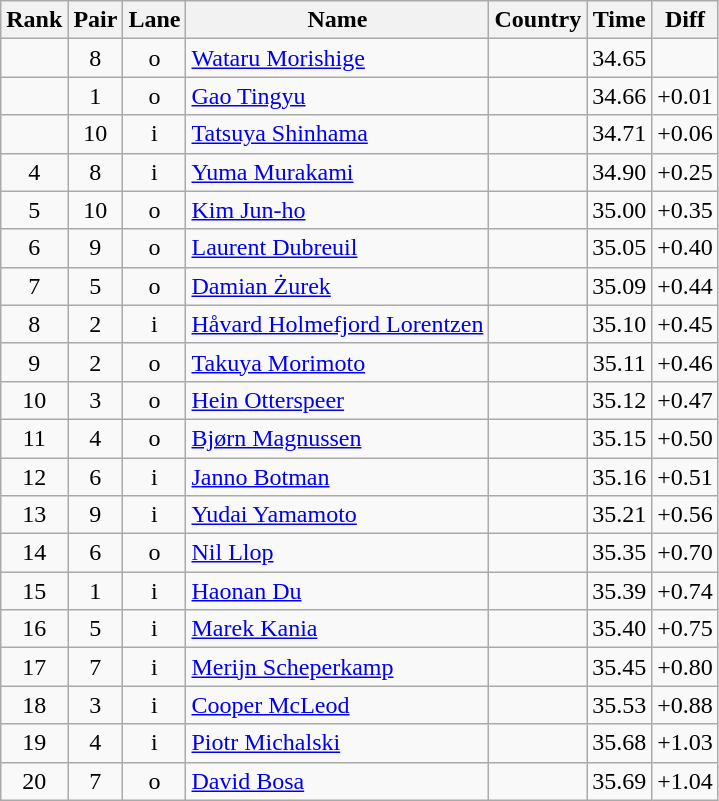<table class="wikitable sortable" style="text-align:center">
<tr>
<th>Rank</th>
<th>Pair</th>
<th>Lane</th>
<th>Name</th>
<th>Country</th>
<th>Time</th>
<th>Diff</th>
</tr>
<tr>
<td></td>
<td>8</td>
<td>o</td>
<td align=left><a href='#'>Wataru Morishige</a></td>
<td align=left></td>
<td>34.65</td>
<td></td>
</tr>
<tr>
<td></td>
<td>1</td>
<td>o</td>
<td align=left><a href='#'>Gao Tingyu</a></td>
<td align=left></td>
<td>34.66</td>
<td>+0.01</td>
</tr>
<tr>
<td></td>
<td>10</td>
<td>i</td>
<td align=left><a href='#'>Tatsuya Shinhama</a></td>
<td align=left></td>
<td>34.71</td>
<td>+0.06</td>
</tr>
<tr>
<td>4</td>
<td>8</td>
<td>i</td>
<td align=left><a href='#'>Yuma Murakami</a></td>
<td align=left></td>
<td>34.90</td>
<td>+0.25</td>
</tr>
<tr>
<td>5</td>
<td>10</td>
<td>o</td>
<td align=left><a href='#'>Kim Jun-ho</a></td>
<td align=left></td>
<td>35.00</td>
<td>+0.35</td>
</tr>
<tr>
<td>6</td>
<td>9</td>
<td>o</td>
<td align=left><a href='#'>Laurent Dubreuil</a></td>
<td align=left></td>
<td>35.05</td>
<td>+0.40</td>
</tr>
<tr>
<td>7</td>
<td>5</td>
<td>o</td>
<td align=left><a href='#'>Damian Żurek</a></td>
<td align=left></td>
<td>35.09</td>
<td>+0.44</td>
</tr>
<tr>
<td>8</td>
<td>2</td>
<td>i</td>
<td align=left><a href='#'>Håvard Holmefjord Lorentzen</a></td>
<td align=left></td>
<td>35.10</td>
<td>+0.45</td>
</tr>
<tr>
<td>9</td>
<td>2</td>
<td>o</td>
<td align=left><a href='#'>Takuya Morimoto</a></td>
<td align=left></td>
<td>35.11</td>
<td>+0.46</td>
</tr>
<tr>
<td>10</td>
<td>3</td>
<td>o</td>
<td align=left><a href='#'>Hein Otterspeer</a></td>
<td align=left></td>
<td>35.12</td>
<td>+0.47</td>
</tr>
<tr>
<td>11</td>
<td>4</td>
<td>o</td>
<td align=left><a href='#'>Bjørn Magnussen</a></td>
<td align=left></td>
<td>35.15</td>
<td>+0.50</td>
</tr>
<tr>
<td>12</td>
<td>6</td>
<td>i</td>
<td align=left><a href='#'>Janno Botman</a></td>
<td align=left></td>
<td>35.16</td>
<td>+0.51</td>
</tr>
<tr>
<td>13</td>
<td>9</td>
<td>i</td>
<td align=left><a href='#'>Yudai Yamamoto</a></td>
<td align=left></td>
<td>35.21</td>
<td>+0.56</td>
</tr>
<tr>
<td>14</td>
<td>6</td>
<td>o</td>
<td align=left><a href='#'>Nil Llop</a></td>
<td align=left></td>
<td>35.35</td>
<td>+0.70</td>
</tr>
<tr>
<td>15</td>
<td>1</td>
<td>i</td>
<td align=left><a href='#'>Haonan Du</a></td>
<td align=left></td>
<td>35.39</td>
<td>+0.74</td>
</tr>
<tr>
<td>16</td>
<td>5</td>
<td>i</td>
<td align=left><a href='#'>Marek Kania</a></td>
<td align=left></td>
<td>35.40</td>
<td>+0.75</td>
</tr>
<tr>
<td>17</td>
<td>7</td>
<td>i</td>
<td align=left><a href='#'>Merijn Scheperkamp</a></td>
<td align=left></td>
<td>35.45</td>
<td>+0.80</td>
</tr>
<tr>
<td>18</td>
<td>3</td>
<td>i</td>
<td align=left><a href='#'>Cooper McLeod</a></td>
<td align=left></td>
<td>35.53</td>
<td>+0.88</td>
</tr>
<tr>
<td>19</td>
<td>4</td>
<td>i</td>
<td align=left><a href='#'>Piotr Michalski</a></td>
<td align=left></td>
<td>35.68</td>
<td>+1.03</td>
</tr>
<tr>
<td>20</td>
<td>7</td>
<td>o</td>
<td align=left><a href='#'>David Bosa</a></td>
<td align=left></td>
<td>35.69</td>
<td>+1.04</td>
</tr>
</table>
